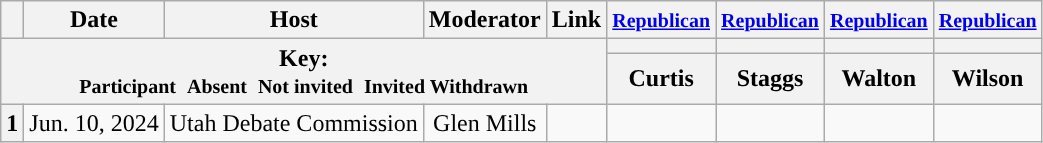<table class="wikitable" style="text-align:center;">
<tr>
<th scope="col"></th>
<th scope="col">Date</th>
<th scope="col">Host</th>
<th scope="col">Moderator</th>
<th scope="col">Link</th>
<th scope="col"><small><a href='#'>Republican</a></small></th>
<th scope="col"><small><a href='#'>Republican</a></small></th>
<th scope="col"><small><a href='#'>Republican</a></small></th>
<th scope="col"><small><a href='#'>Republican</a></small></th>
</tr>
<tr>
<th colspan="5" rowspan="2">Key:<br> <small>Participant </small>  <small>Absent </small>  <small>Not invited </small>  <small>Invited  Withdrawn</small></th>
<th scope="col" style="background:"></th>
<th scope="col" style="background:"></th>
<th scope="col" style="background:"></th>
<th scope="col" style="background:"></th>
</tr>
<tr>
<th scope="col">Curtis</th>
<th scope="col">Staggs</th>
<th scope="col">Walton</th>
<th scope="col">Wilson</th>
</tr>
<tr>
<th>1</th>
<td style="white-space:nowrap;">Jun. 10, 2024</td>
<td style="white-space:nowrap;">Utah Debate Commission</td>
<td style="white-space:nowrap;">Glen Mills</td>
<td style="white-space:nowrap;"></td>
<td></td>
<td></td>
<td></td>
<td></td>
</tr>
</table>
